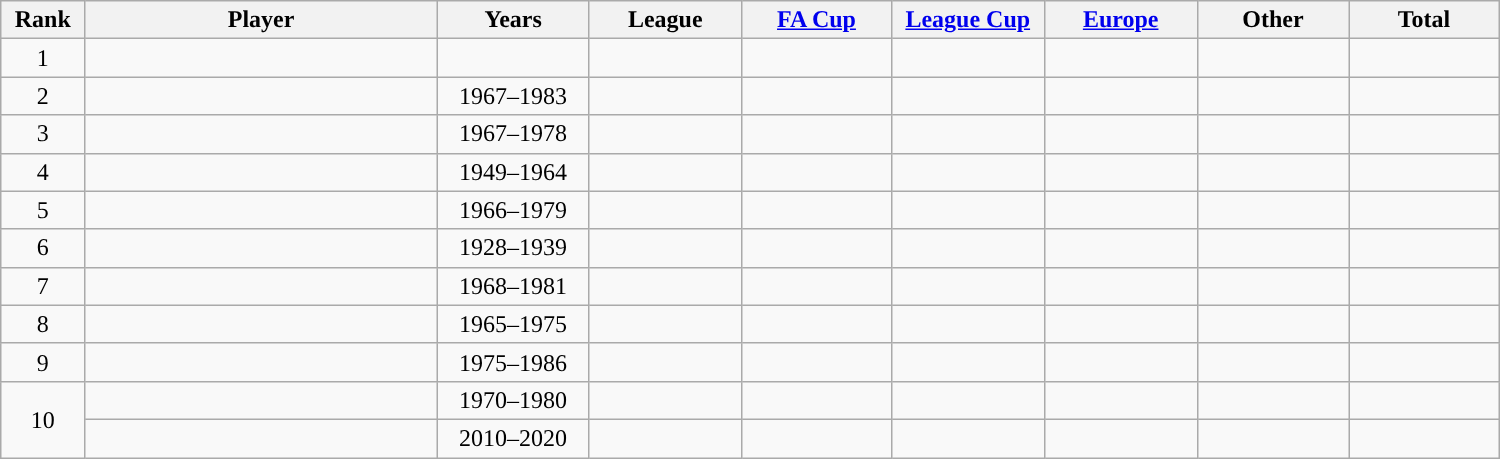<table class="wikitable sortable" style="text-align:center; width:1000px">
<tr>
<th width=50px>Rank</th>
<th width=250px>Player</th>
<th width=100px>Years</th>
<th width=100px>League</th>
<th width=100px><a href='#'>FA Cup</a></th>
<th width=100px><a href='#'>League Cup</a></th>
<th width=100px><a href='#'>Europe</a></th>
<th width=100px>Other</th>
<th width=100px>Total</th>
</tr>
<tr>
<td>1</td>
<td style="text-align:left;"> </td>
<td></td>
<td></td>
<td></td>
<td></td>
<td></td>
<td></td>
<td></td>
</tr>
<tr>
<td>2</td>
<td style="text-align:left;"> </td>
<td>1967–1983</td>
<td></td>
<td></td>
<td></td>
<td></td>
<td></td>
<td></td>
</tr>
<tr>
<td>3</td>
<td style="text-align:left;"> </td>
<td>1967–1978</td>
<td></td>
<td></td>
<td></td>
<td></td>
<td></td>
<td></td>
</tr>
<tr>
<td>4</td>
<td style="text-align:left;"> </td>
<td>1949–1964</td>
<td></td>
<td></td>
<td></td>
<td></td>
<td></td>
<td></td>
</tr>
<tr>
<td>5</td>
<td style="text-align:left;"> </td>
<td>1966–1979</td>
<td></td>
<td></td>
<td></td>
<td></td>
<td></td>
<td></td>
</tr>
<tr>
<td>6</td>
<td style="text-align:left;"> </td>
<td>1928–1939</td>
<td></td>
<td></td>
<td></td>
<td></td>
<td></td>
<td></td>
</tr>
<tr>
<td>7</td>
<td style="text-align:left;"> </td>
<td>1968–1981</td>
<td></td>
<td></td>
<td></td>
<td></td>
<td></td>
<td></td>
</tr>
<tr>
<td>8</td>
<td style="text-align:left;"> </td>
<td>1965–1975</td>
<td></td>
<td></td>
<td></td>
<td></td>
<td></td>
<td></td>
</tr>
<tr>
<td>9</td>
<td style="text-align:left;"> </td>
<td>1975–1986</td>
<td></td>
<td></td>
<td></td>
<td></td>
<td></td>
<td></td>
</tr>
<tr>
<td rowspan="2">10</td>
<td style="text-align:left;"> </td>
<td>1970–1980</td>
<td></td>
<td></td>
<td></td>
<td></td>
<td></td>
<td></td>
</tr>
<tr>
<td style="text-align:left;"> </td>
<td>2010–2020</td>
<td></td>
<td></td>
<td></td>
<td></td>
<td></td>
<td></td>
</tr>
</table>
